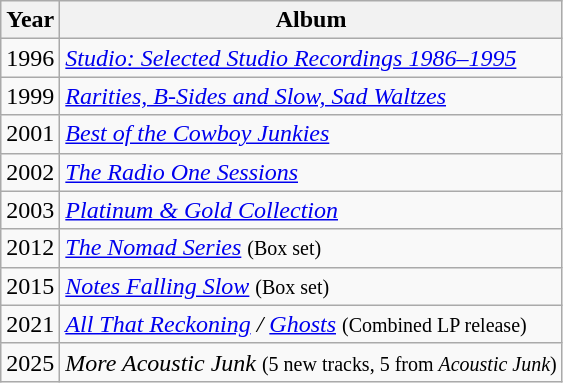<table class="wikitable">
<tr>
<th>Year</th>
<th>Album</th>
</tr>
<tr>
<td>1996</td>
<td><em><a href='#'>Studio: Selected Studio Recordings 1986–1995</a></em></td>
</tr>
<tr>
<td>1999</td>
<td><em><a href='#'>Rarities, B-Sides and Slow, Sad Waltzes</a></em></td>
</tr>
<tr>
<td>2001</td>
<td><em><a href='#'>Best of the Cowboy Junkies</a></em></td>
</tr>
<tr>
<td>2002</td>
<td><em><a href='#'>The Radio One Sessions</a></em></td>
</tr>
<tr>
<td>2003</td>
<td><em><a href='#'>Platinum & Gold Collection</a></em></td>
</tr>
<tr>
<td>2012</td>
<td><em><a href='#'>The Nomad Series</a></em> <small>(Box set)</small></td>
</tr>
<tr>
<td>2015</td>
<td><em><a href='#'>Notes Falling Slow</a></em> <small>(Box set)</small></td>
</tr>
<tr>
<td>2021</td>
<td><em><a href='#'>All That Reckoning</a> / <a href='#'>Ghosts</a></em> <small>(Combined LP release)</small></td>
</tr>
<tr>
<td>2025</td>
<td><em>More Acoustic Junk</em> <small>(5 new tracks, 5 from <em>Acoustic Junk</em>)</small></td>
</tr>
</table>
